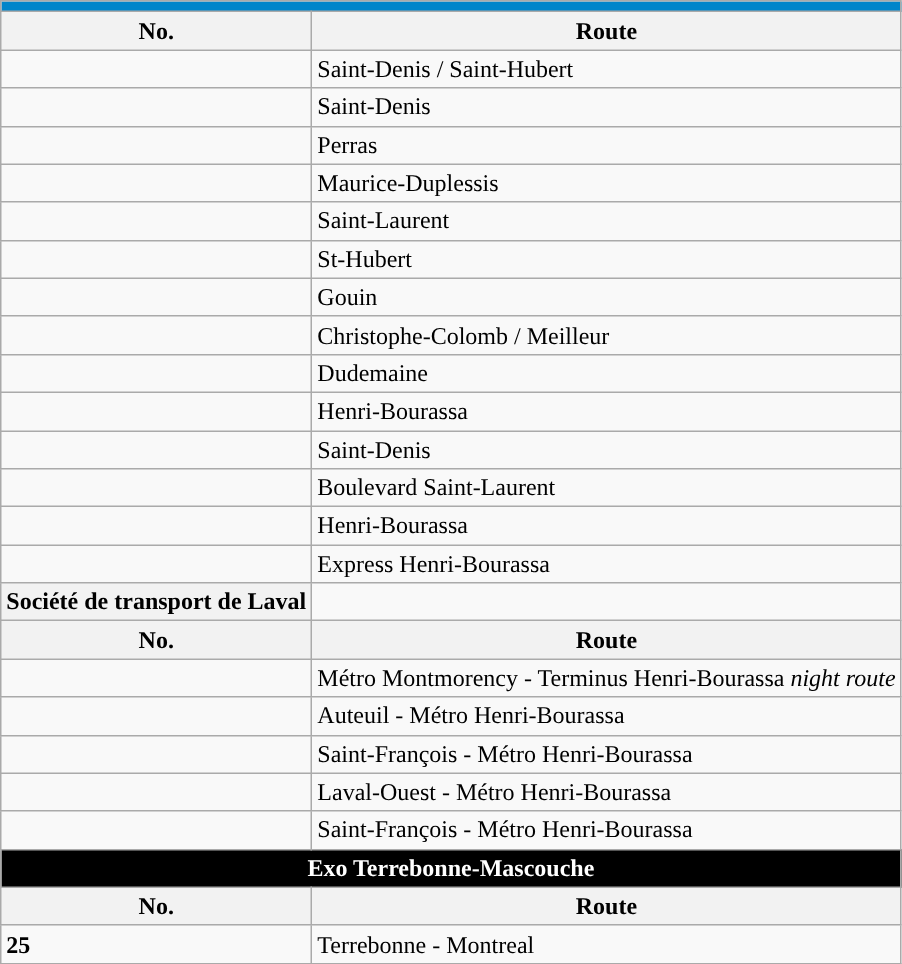<table align=center border=1 class="wikitable">
<tr>
<th style="background: #0085CA; font-size:100%; color:#FFFFFF;" colspan="4"><a href='#'></a></th>
</tr>
<tr>
<th>No.</th>
<th>Route</th>
</tr>
<tr>
<td></td>
<td>Saint-Denis / Saint-Hubert</td>
</tr>
<tr>
<td></td>
<td>Saint-Denis</td>
</tr>
<tr>
<td {{Avoid wrap> </td>
<td>Perras</td>
</tr>
<tr>
<td {{Avoid wrap> </td>
<td>Maurice-Duplessis</td>
</tr>
<tr>
<td {{Avoid wrap> </td>
<td>Saint-Laurent</td>
</tr>
<tr>
<td></td>
<td>St-Hubert</td>
</tr>
<tr>
<td {{Avoid wrap> </td>
<td>Gouin</td>
</tr>
<tr>
<td></td>
<td>Christophe-Colomb / Meilleur</td>
</tr>
<tr>
<td></td>
<td>Dudemaine</td>
</tr>
<tr>
<td {{Avoid wrap> </td>
<td>Henri-Bourassa</td>
</tr>
<tr>
<td {{Avoid wrap> </td>
<td>Saint-Denis</td>
</tr>
<tr>
<td {{Avoid wrap> </td>
<td>Boulevard Saint-Laurent</td>
</tr>
<tr>
<td {{Avoid wrap> </td>
<td>Henri-Bourassa</td>
</tr>
<tr>
<td></td>
<td>Express Henri-Bourassa</td>
</tr>
<tr>
<th style="background: #">Société de transport de Laval</th>
</tr>
<tr>
<th>No.</th>
<th>Route</th>
</tr>
<tr>
<td></td>
<td>Métro Montmorency - Terminus Henri-Bourassa <em>night route</em></td>
</tr>
<tr>
<td></td>
<td>Auteuil - Métro Henri-Bourassa</td>
</tr>
<tr>
<td></td>
<td>Saint-François - Métro Henri-Bourassa</td>
</tr>
<tr>
<td></td>
<td>Laval-Ouest - Métro Henri-Bourassa</td>
</tr>
<tr>
<td></td>
<td>Saint-François - Métro Henri-Bourassa</td>
</tr>
<tr>
<th colspan="4" style="background: black; color:#FFFFFF;">Exo Terrebonne-Mascouche</th>
</tr>
<tr>
<th>No.</th>
<th>Route</th>
</tr>
<tr>
<td {{border> <strong>25</strong></td>
<td>Terrebonne - Montreal</td>
</tr>
</table>
